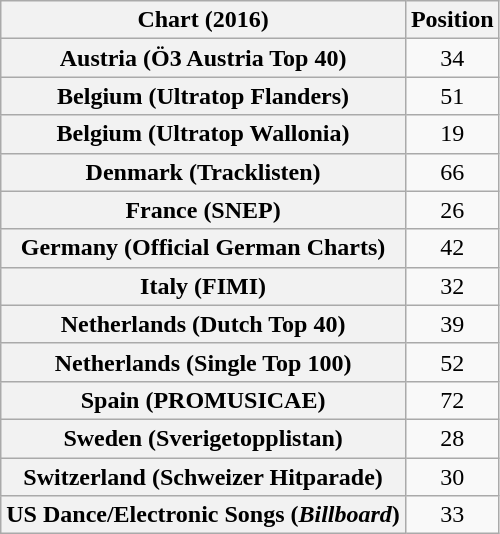<table class="wikitable plainrowheaders sortable" style="text-align:center">
<tr>
<th>Chart (2016)</th>
<th>Position</th>
</tr>
<tr>
<th scope="row">Austria (Ö3 Austria Top 40)</th>
<td>34</td>
</tr>
<tr>
<th scope="row">Belgium (Ultratop Flanders)</th>
<td>51</td>
</tr>
<tr>
<th scope="row">Belgium (Ultratop Wallonia)</th>
<td>19</td>
</tr>
<tr>
<th scope="row">Denmark (Tracklisten)</th>
<td>66</td>
</tr>
<tr>
<th scope="row">France (SNEP)</th>
<td>26</td>
</tr>
<tr>
<th scope="row">Germany (Official German Charts)</th>
<td>42</td>
</tr>
<tr>
<th scope="row">Italy (FIMI)</th>
<td>32</td>
</tr>
<tr>
<th scope="row">Netherlands (Dutch Top 40)</th>
<td>39</td>
</tr>
<tr>
<th scope="row">Netherlands (Single Top 100)</th>
<td>52</td>
</tr>
<tr>
<th scope="row">Spain (PROMUSICAE)</th>
<td>72</td>
</tr>
<tr>
<th scope="row">Sweden (Sverigetopplistan)</th>
<td>28</td>
</tr>
<tr>
<th scope="row">Switzerland (Schweizer Hitparade)</th>
<td>30</td>
</tr>
<tr>
<th scope="row">US Dance/Electronic Songs (<em>Billboard</em>)</th>
<td>33</td>
</tr>
</table>
